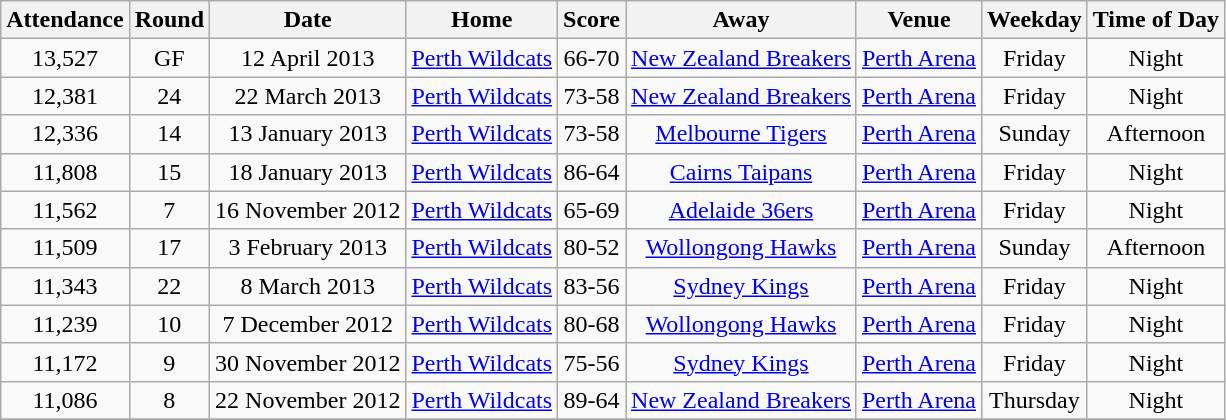<table class="wikitable sortable" style="text-align:center;">
<tr>
<th>Attendance</th>
<th>Round</th>
<th>Date</th>
<th>Home</th>
<th>Score</th>
<th>Away</th>
<th>Venue</th>
<th>Weekday</th>
<th>Time of Day</th>
</tr>
<tr>
<td>13,527</td>
<td>GF</td>
<td>12 April 2013</td>
<td><a href='#'>Perth Wildcats</a></td>
<td>66-70</td>
<td><a href='#'>New Zealand Breakers</a></td>
<td><a href='#'>Perth Arena</a></td>
<td>Friday</td>
<td>Night</td>
</tr>
<tr>
<td>12,381</td>
<td>24</td>
<td>22 March 2013</td>
<td><a href='#'>Perth Wildcats</a></td>
<td>73-58</td>
<td><a href='#'>New Zealand Breakers</a></td>
<td><a href='#'>Perth Arena</a></td>
<td>Friday</td>
<td>Night</td>
</tr>
<tr>
<td>12,336</td>
<td>14</td>
<td>13 January 2013</td>
<td><a href='#'>Perth Wildcats</a></td>
<td>73-58</td>
<td><a href='#'>Melbourne Tigers</a></td>
<td><a href='#'>Perth Arena</a></td>
<td>Sunday</td>
<td>Afternoon</td>
</tr>
<tr>
<td>11,808</td>
<td>15</td>
<td>18 January 2013</td>
<td><a href='#'>Perth Wildcats</a></td>
<td>86-64</td>
<td><a href='#'>Cairns Taipans</a></td>
<td><a href='#'>Perth Arena</a></td>
<td>Friday</td>
<td>Night</td>
</tr>
<tr>
<td>11,562</td>
<td>7</td>
<td>16 November 2012</td>
<td><a href='#'>Perth Wildcats</a></td>
<td>65-69</td>
<td><a href='#'>Adelaide 36ers</a></td>
<td><a href='#'>Perth Arena</a></td>
<td>Friday</td>
<td>Night</td>
</tr>
<tr>
<td>11,509</td>
<td>17</td>
<td>3 February 2013</td>
<td><a href='#'>Perth Wildcats</a></td>
<td>80-52</td>
<td><a href='#'>Wollongong Hawks</a></td>
<td><a href='#'>Perth Arena</a></td>
<td>Sunday</td>
<td>Afternoon</td>
</tr>
<tr>
<td>11,343</td>
<td>22</td>
<td>8 March 2013</td>
<td><a href='#'>Perth Wildcats</a></td>
<td>83-56</td>
<td><a href='#'>Sydney Kings</a></td>
<td><a href='#'>Perth Arena</a></td>
<td>Friday</td>
<td>Night</td>
</tr>
<tr>
<td>11,239</td>
<td>10</td>
<td>7 December 2012</td>
<td><a href='#'>Perth Wildcats</a></td>
<td>80-68</td>
<td><a href='#'>Wollongong Hawks</a></td>
<td><a href='#'>Perth Arena</a></td>
<td>Friday</td>
<td>Night</td>
</tr>
<tr>
<td>11,172</td>
<td>9</td>
<td>30 November 2012</td>
<td><a href='#'>Perth Wildcats</a></td>
<td>75-56</td>
<td><a href='#'>Sydney Kings</a></td>
<td><a href='#'>Perth Arena</a></td>
<td>Friday</td>
<td>Night</td>
</tr>
<tr>
<td>11,086</td>
<td>8</td>
<td>22 November 2012</td>
<td><a href='#'>Perth Wildcats</a></td>
<td>89-64</td>
<td><a href='#'>New Zealand Breakers</a></td>
<td><a href='#'>Perth Arena</a></td>
<td>Thursday</td>
<td>Night</td>
</tr>
<tr>
</tr>
</table>
